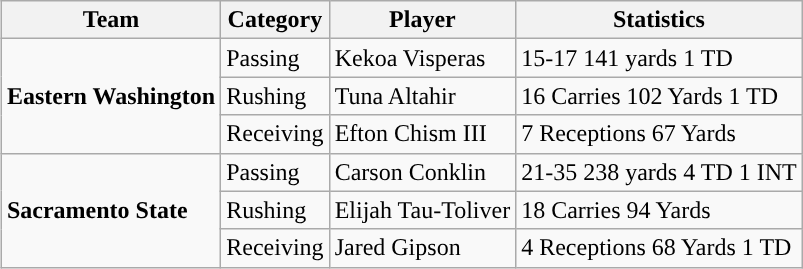<table class="wikitable" style="float: right;">
<tr>
<th>Team</th>
<th>Category</th>
<th>Player</th>
<th>Statistics</th>
</tr>
<tr>
<td rowspan=3><strong>Eastern Washington</strong></td>
<td>Passing</td>
<td>Kekoa Visperas</td>
<td>15-17 141 yards 1 TD</td>
</tr>
<tr>
<td>Rushing</td>
<td>Tuna Altahir</td>
<td>16 Carries 102 Yards 1 TD</td>
</tr>
<tr>
<td>Receiving</td>
<td>Efton Chism III</td>
<td>7 Receptions 67 Yards</td>
</tr>
<tr>
<td rowspan=3><strong>Sacramento State</strong></td>
<td>Passing</td>
<td>Carson Conklin</td>
<td>21-35 238 yards 4 TD 1 INT</td>
</tr>
<tr>
<td>Rushing</td>
<td>Elijah Tau-Toliver</td>
<td>18 Carries 94 Yards</td>
</tr>
<tr>
<td>Receiving</td>
<td>Jared Gipson</td>
<td>4 Receptions 68 Yards 1 TD</td>
</tr>
</table>
